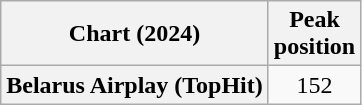<table class="wikitable plainrowheaders" style="text-align:center">
<tr>
<th scope="col">Chart (2024)</th>
<th scope="col">Peak<br>position</th>
</tr>
<tr>
<th scope="row">Belarus Airplay (TopHit)</th>
<td>152</td>
</tr>
</table>
